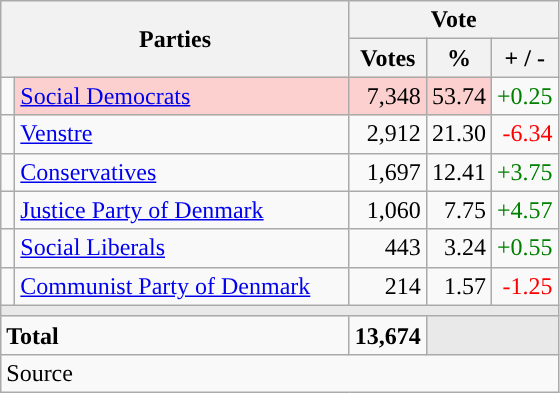<table class="wikitable" style="text-align:right;">
<tr>
<th style="text-align:centre;" rowspan="2" colspan="2" width="225">Parties</th>
<th colspan="3">Vote</th>
</tr>
<tr>
<th width="15">Votes</th>
<th width="15">%</th>
<th width="15">+ / -</th>
</tr>
<tr>
<td width="2" style="color:inherit;background:"></td>
<td bgcolor=#fbd0ce  align="left"><a href='#'>Social Democrats</a></td>
<td bgcolor=#fbd0ce>7,348</td>
<td bgcolor=#fbd0ce>53.74</td>
<td style=color:green;>+0.25</td>
</tr>
<tr>
<td width="2" style="color:inherit;background:"></td>
<td align="left"><a href='#'>Venstre</a></td>
<td>2,912</td>
<td>21.30</td>
<td style=color:red;>-6.34</td>
</tr>
<tr>
<td width="2" style="color:inherit;background:"></td>
<td align="left"><a href='#'>Conservatives</a></td>
<td>1,697</td>
<td>12.41</td>
<td style=color:green;>+3.75</td>
</tr>
<tr>
<td width="2" style="color:inherit;background:"></td>
<td align="left"><a href='#'>Justice Party of Denmark</a></td>
<td>1,060</td>
<td>7.75</td>
<td style=color:green;>+4.57</td>
</tr>
<tr>
<td width="2" style="color:inherit;background:"></td>
<td align="left"><a href='#'>Social Liberals</a></td>
<td>443</td>
<td>3.24</td>
<td style=color:green;>+0.55</td>
</tr>
<tr>
<td width="2" style="color:inherit;background:"></td>
<td align="left"><a href='#'>Communist Party of Denmark</a></td>
<td>214</td>
<td>1.57</td>
<td style=color:red;>-1.25</td>
</tr>
<tr>
<td colspan="7" bgcolor="#E9E9E9"></td>
</tr>
<tr>
<td align="left" colspan="2"><strong>Total</strong></td>
<td><strong>13,674</strong></td>
<td bgcolor="#E9E9E9" colspan="2"></td>
</tr>
<tr>
<td align="left" colspan="6">Source</td>
</tr>
</table>
